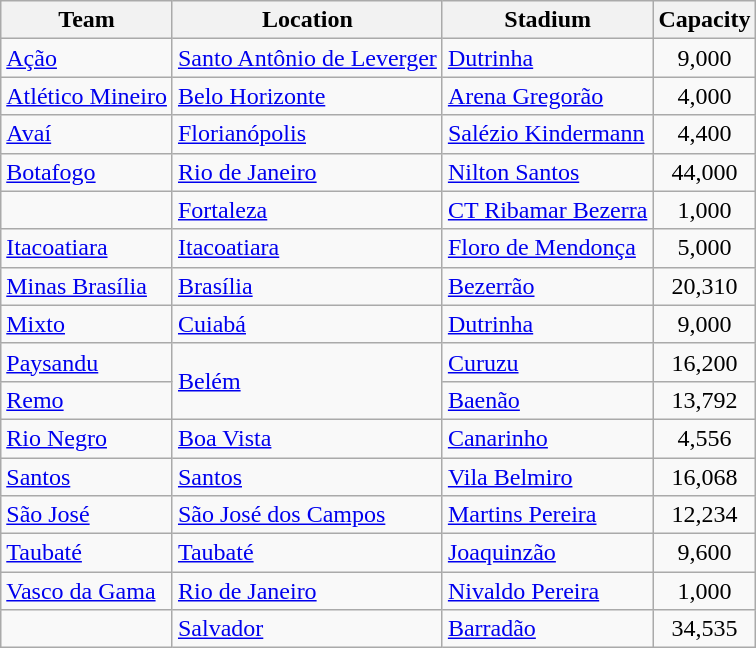<table class="wikitable sortable" style="text-align: left;">
<tr>
<th>Team</th>
<th>Location</th>
<th>Stadium</th>
<th>Capacity</th>
</tr>
<tr>
<td> <a href='#'>Ação</a></td>
<td><a href='#'>Santo Antônio de Leverger</a></td>
<td><a href='#'>Dutrinha</a> </td>
<td align=center>9,000</td>
</tr>
<tr>
<td> <a href='#'>Atlético Mineiro</a></td>
<td><a href='#'>Belo Horizonte</a></td>
<td><a href='#'>Arena Gregorão</a> </td>
<td align=center>4,000</td>
</tr>
<tr>
<td> <a href='#'>Avaí</a></td>
<td><a href='#'>Florianópolis</a></td>
<td><a href='#'>Salézio Kindermann</a> </td>
<td align=center>4,400</td>
</tr>
<tr>
<td> <a href='#'>Botafogo</a></td>
<td><a href='#'>Rio de Janeiro</a></td>
<td><a href='#'>Nilton Santos</a></td>
<td align=center>44,000</td>
</tr>
<tr>
<td> </td>
<td><a href='#'>Fortaleza</a></td>
<td><a href='#'>CT Ribamar Bezerra</a></td>
<td align=center>1,000</td>
</tr>
<tr>
<td> <a href='#'>Itacoatiara</a></td>
<td><a href='#'>Itacoatiara</a></td>
<td><a href='#'>Floro de Mendonça</a></td>
<td align=center>5,000</td>
</tr>
<tr>
<td> <a href='#'>Minas Brasília</a></td>
<td><a href='#'>Brasília</a></td>
<td><a href='#'>Bezerrão</a></td>
<td align=center>20,310</td>
</tr>
<tr>
<td> <a href='#'>Mixto</a></td>
<td><a href='#'>Cuiabá</a></td>
<td><a href='#'>Dutrinha</a></td>
<td align=center>9,000</td>
</tr>
<tr>
<td> <a href='#'>Paysandu</a></td>
<td rowspan=2><a href='#'>Belém</a></td>
<td><a href='#'>Curuzu</a></td>
<td align=center>16,200</td>
</tr>
<tr>
<td> <a href='#'>Remo</a></td>
<td><a href='#'>Baenão</a></td>
<td align=center>13,792</td>
</tr>
<tr>
<td> <a href='#'>Rio Negro</a></td>
<td><a href='#'>Boa Vista</a></td>
<td><a href='#'>Canarinho</a></td>
<td align=center>4,556</td>
</tr>
<tr>
<td> <a href='#'>Santos</a></td>
<td><a href='#'>Santos</a></td>
<td><a href='#'>Vila Belmiro</a></td>
<td align=center>16,068</td>
</tr>
<tr>
<td> <a href='#'>São José</a></td>
<td><a href='#'>São José dos Campos</a></td>
<td><a href='#'>Martins Pereira</a></td>
<td align=center>12,234</td>
</tr>
<tr>
<td> <a href='#'>Taubaté</a></td>
<td><a href='#'>Taubaté</a></td>
<td><a href='#'>Joaquinzão</a></td>
<td align=center>9,600</td>
</tr>
<tr>
<td> <a href='#'>Vasco da Gama</a></td>
<td><a href='#'>Rio de Janeiro</a></td>
<td><a href='#'>Nivaldo Pereira</a> </td>
<td align=center>1,000</td>
</tr>
<tr>
<td> </td>
<td><a href='#'>Salvador</a></td>
<td><a href='#'>Barradão</a></td>
<td align=center>34,535</td>
</tr>
</table>
